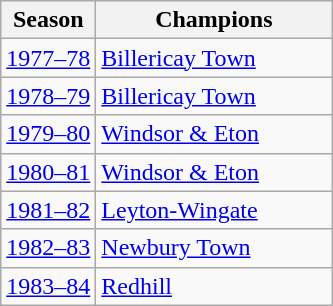<table class=wikitable>
<tr>
<th>Season</th>
<th width=150>Champions</th>
</tr>
<tr>
<td><a href='#'>1977–78</a></td>
<td><a href='#'>Billericay Town</a></td>
</tr>
<tr>
<td><a href='#'>1978–79</a></td>
<td><a href='#'>Billericay Town</a></td>
</tr>
<tr>
<td><a href='#'>1979–80</a></td>
<td><a href='#'>Windsor & Eton</a></td>
</tr>
<tr>
<td><a href='#'>1980–81</a></td>
<td><a href='#'>Windsor & Eton</a></td>
</tr>
<tr>
<td><a href='#'>1981–82</a></td>
<td><a href='#'>Leyton-Wingate</a></td>
</tr>
<tr>
<td><a href='#'>1982–83</a></td>
<td><a href='#'>Newbury Town</a></td>
</tr>
<tr>
<td><a href='#'>1983–84</a></td>
<td><a href='#'>Redhill</a></td>
</tr>
</table>
